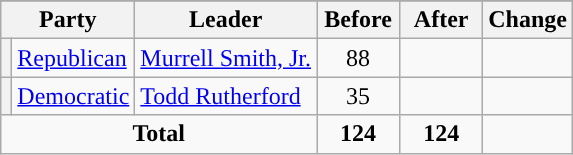<table class="wikitable" style="text-align:center;">
<tr>
</tr>
<tr>
<th colspan=2>Party</th>
<th>Leader</th>
<th style="width:3em">Before</th>
<th style="width:3em">After</th>
<th style="width:3em">Change</th>
</tr>
<tr>
<th style="background-color:"></th>
<td style="text-align:left;"><a href='#'>Republican</a></td>
<td style="text-align:left;"><a href='#'>Murrell Smith, Jr.</a></td>
<td>88</td>
<td></td>
<td></td>
</tr>
<tr>
<th style="background-color:"></th>
<td style="text-align:left;"><a href='#'>Democratic</a></td>
<td style="text-align:left;"><a href='#'>Todd Rutherford</a></td>
<td>35</td>
<td></td>
<td></td>
</tr>
<tr>
<td colspan=3><strong>Total</strong></td>
<td><strong>124</strong></td>
<td><strong>124</strong></td>
<td></td>
</tr>
</table>
